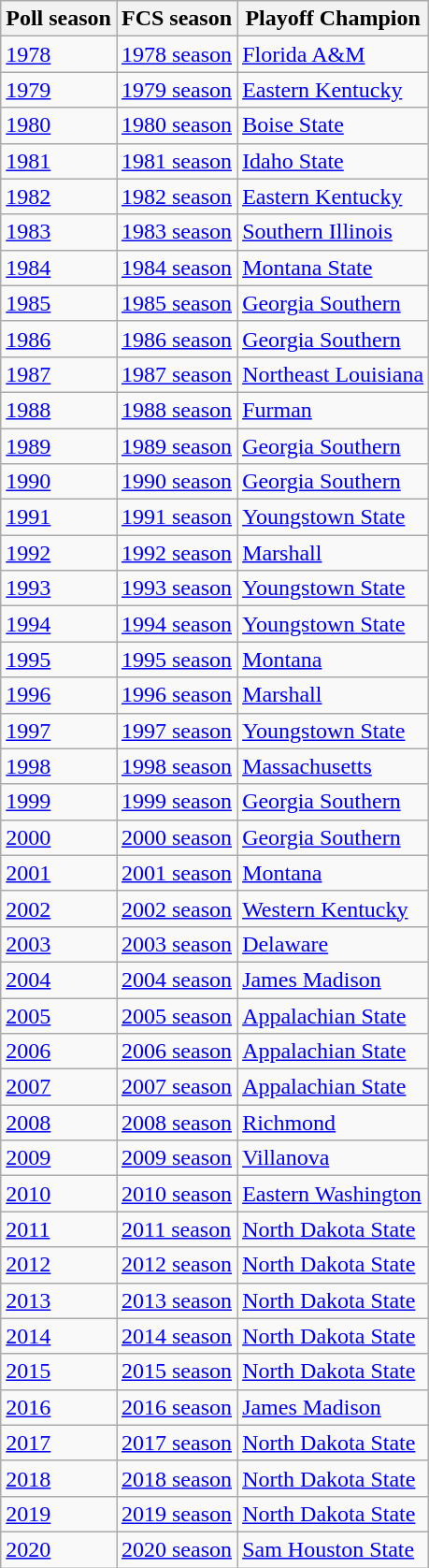<table class="wikitable">
<tr>
<th>Poll season</th>
<th>FCS season</th>
<th>Playoff Champion</th>
</tr>
<tr>
<td><a href='#'>1978</a></td>
<td><a href='#'>1978 season</a></td>
<td><a href='#'>Florida A&M</a></td>
</tr>
<tr>
<td><a href='#'>1979</a></td>
<td><a href='#'>1979 season</a></td>
<td><a href='#'>Eastern Kentucky</a></td>
</tr>
<tr>
<td><a href='#'>1980</a></td>
<td><a href='#'>1980 season</a></td>
<td><a href='#'>Boise State</a></td>
</tr>
<tr>
<td><a href='#'>1981</a></td>
<td><a href='#'>1981 season</a></td>
<td><a href='#'>Idaho State</a></td>
</tr>
<tr>
<td><a href='#'>1982</a></td>
<td><a href='#'>1982 season</a></td>
<td><a href='#'>Eastern Kentucky</a></td>
</tr>
<tr>
<td><a href='#'>1983</a></td>
<td><a href='#'>1983 season</a></td>
<td><a href='#'>Southern Illinois</a></td>
</tr>
<tr>
<td><a href='#'>1984</a></td>
<td><a href='#'>1984 season</a></td>
<td><a href='#'>Montana State</a></td>
</tr>
<tr>
<td><a href='#'>1985</a></td>
<td><a href='#'>1985 season</a></td>
<td><a href='#'>Georgia Southern</a></td>
</tr>
<tr>
<td><a href='#'>1986</a></td>
<td><a href='#'>1986 season</a></td>
<td><a href='#'>Georgia Southern</a></td>
</tr>
<tr>
<td><a href='#'>1987</a></td>
<td><a href='#'>1987 season</a></td>
<td><a href='#'>Northeast Louisiana</a></td>
</tr>
<tr>
<td><a href='#'>1988</a></td>
<td><a href='#'>1988 season</a></td>
<td><a href='#'>Furman</a></td>
</tr>
<tr>
<td><a href='#'>1989</a></td>
<td><a href='#'>1989 season</a></td>
<td><a href='#'>Georgia Southern</a></td>
</tr>
<tr>
<td><a href='#'>1990</a></td>
<td><a href='#'>1990 season</a></td>
<td><a href='#'>Georgia Southern</a></td>
</tr>
<tr>
<td><a href='#'>1991</a></td>
<td><a href='#'>1991 season</a></td>
<td><a href='#'>Youngstown State</a></td>
</tr>
<tr>
<td><a href='#'>1992</a></td>
<td><a href='#'>1992 season</a></td>
<td><a href='#'>Marshall</a></td>
</tr>
<tr>
<td><a href='#'>1993</a></td>
<td><a href='#'>1993 season</a></td>
<td><a href='#'>Youngstown State</a></td>
</tr>
<tr>
<td><a href='#'>1994</a></td>
<td><a href='#'>1994 season</a></td>
<td><a href='#'>Youngstown State</a></td>
</tr>
<tr>
<td><a href='#'>1995</a></td>
<td><a href='#'>1995 season</a></td>
<td><a href='#'>Montana</a></td>
</tr>
<tr>
<td><a href='#'>1996</a></td>
<td><a href='#'>1996 season</a></td>
<td><a href='#'>Marshall</a></td>
</tr>
<tr>
<td><a href='#'>1997</a></td>
<td><a href='#'>1997 season</a></td>
<td><a href='#'>Youngstown State</a></td>
</tr>
<tr>
<td><a href='#'>1998</a></td>
<td><a href='#'>1998 season</a></td>
<td><a href='#'>Massachusetts</a></td>
</tr>
<tr>
<td><a href='#'>1999</a></td>
<td><a href='#'>1999 season</a></td>
<td><a href='#'>Georgia Southern</a></td>
</tr>
<tr>
<td><a href='#'>2000</a></td>
<td><a href='#'>2000 season</a></td>
<td><a href='#'>Georgia Southern</a></td>
</tr>
<tr>
<td><a href='#'>2001</a></td>
<td><a href='#'>2001 season</a></td>
<td><a href='#'>Montana</a></td>
</tr>
<tr>
<td><a href='#'>2002</a></td>
<td><a href='#'>2002 season</a></td>
<td><a href='#'>Western Kentucky</a></td>
</tr>
<tr>
<td><a href='#'>2003</a></td>
<td><a href='#'>2003 season</a></td>
<td><a href='#'>Delaware</a></td>
</tr>
<tr>
<td><a href='#'>2004</a></td>
<td><a href='#'>2004 season</a></td>
<td><a href='#'>James Madison</a></td>
</tr>
<tr>
<td><a href='#'>2005</a></td>
<td><a href='#'>2005 season</a></td>
<td><a href='#'>Appalachian State</a></td>
</tr>
<tr>
<td><a href='#'>2006</a></td>
<td><a href='#'>2006 season</a></td>
<td><a href='#'>Appalachian State</a></td>
</tr>
<tr>
<td><a href='#'>2007</a></td>
<td><a href='#'>2007 season</a></td>
<td><a href='#'>Appalachian State</a></td>
</tr>
<tr>
<td><a href='#'>2008</a></td>
<td><a href='#'>2008 season</a></td>
<td><a href='#'>Richmond</a></td>
</tr>
<tr>
<td><a href='#'>2009</a></td>
<td><a href='#'>2009 season</a></td>
<td><a href='#'>Villanova</a></td>
</tr>
<tr>
<td><a href='#'>2010</a></td>
<td><a href='#'>2010 season</a></td>
<td><a href='#'>Eastern Washington</a></td>
</tr>
<tr>
<td><a href='#'>2011</a></td>
<td><a href='#'>2011 season</a></td>
<td><a href='#'>North Dakota State</a></td>
</tr>
<tr>
<td><a href='#'>2012</a></td>
<td><a href='#'>2012 season</a></td>
<td><a href='#'>North Dakota State</a></td>
</tr>
<tr>
<td><a href='#'>2013</a></td>
<td><a href='#'>2013 season</a></td>
<td><a href='#'>North Dakota State</a></td>
</tr>
<tr>
<td><a href='#'>2014</a></td>
<td><a href='#'>2014 season</a></td>
<td><a href='#'>North Dakota State</a></td>
</tr>
<tr>
<td><a href='#'>2015</a></td>
<td><a href='#'>2015 season</a></td>
<td><a href='#'>North Dakota State</a></td>
</tr>
<tr>
<td><a href='#'>2016</a></td>
<td><a href='#'>2016 season</a></td>
<td><a href='#'>James Madison</a></td>
</tr>
<tr>
<td><a href='#'>2017</a></td>
<td><a href='#'>2017 season</a></td>
<td><a href='#'>North Dakota State</a></td>
</tr>
<tr>
<td><a href='#'>2018</a></td>
<td><a href='#'>2018 season</a></td>
<td><a href='#'>North Dakota State</a></td>
</tr>
<tr>
<td><a href='#'>2019</a></td>
<td><a href='#'>2019 season</a></td>
<td><a href='#'>North Dakota State</a></td>
</tr>
<tr>
<td><a href='#'>2020</a></td>
<td><a href='#'>2020 season</a></td>
<td><a href='#'>Sam Houston State</a></td>
</tr>
</table>
